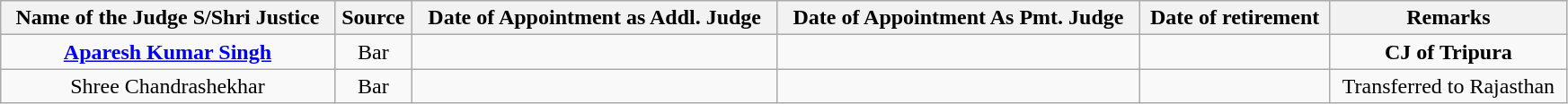<table class="wikitable sortable static-row-numbers static-row-header" style="text-align:center" width="92%">
<tr>
<th>Name of the Judge S/Shri Justice</th>
<th>Source</th>
<th>Date of Appointment as Addl. Judge</th>
<th>Date of Appointment As Pmt. Judge</th>
<th>Date of retirement</th>
<th>Remarks</th>
</tr>
<tr>
<td><strong><a href='#'>Aparesh Kumar Singh</a></strong></td>
<td>Bar</td>
<td></td>
<td></td>
<td></td>
<td><strong>CJ of Tripura</strong></td>
</tr>
<tr>
<td>Shree Chandrashekhar</td>
<td>Bar</td>
<td></td>
<td></td>
<td></td>
<td>Transferred to Rajasthan</td>
</tr>
</table>
